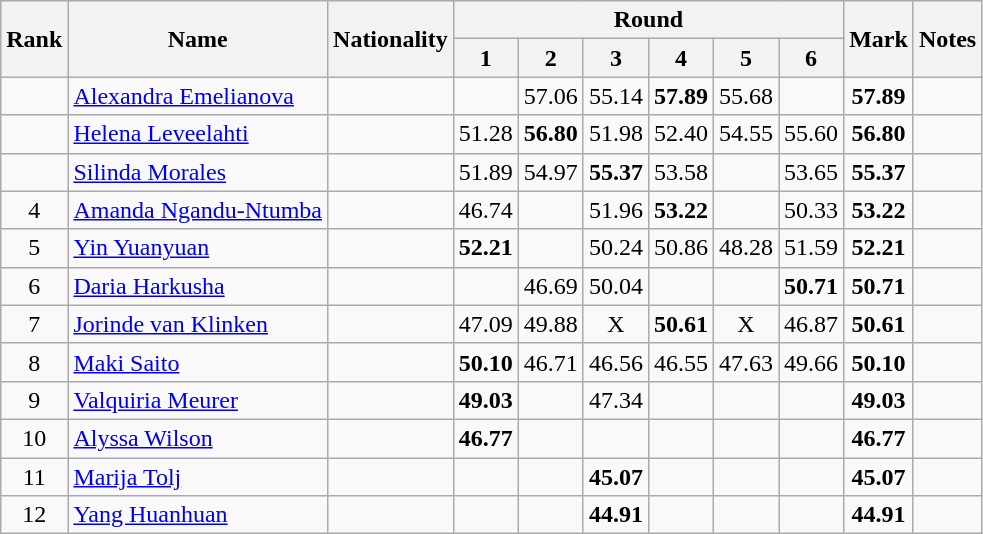<table class="wikitable sortable" style="text-align:center">
<tr>
<th rowspan=2 data-sort-type="number">Rank</th>
<th rowspan=2>Name</th>
<th rowspan=2>Nationality</th>
<th colspan=6>Round</th>
<th rowspan=2>Mark</th>
<th rowspan=2>Notes</th>
</tr>
<tr>
<th>1</th>
<th>2</th>
<th>3</th>
<th>4</th>
<th>5</th>
<th>6</th>
</tr>
<tr>
<td></td>
<td align="left"><a href='#'>Alexandra Emelianova</a></td>
<td align="left"></td>
<td></td>
<td>57.06</td>
<td>55.14</td>
<td><strong>57.89</strong></td>
<td>55.68</td>
<td></td>
<td><strong>57.89</strong></td>
<td></td>
</tr>
<tr>
<td></td>
<td align="left"><a href='#'>Helena Leveelahti</a></td>
<td align="left"></td>
<td>51.28</td>
<td><strong>56.80</strong></td>
<td>51.98</td>
<td>52.40</td>
<td>54.55</td>
<td>55.60</td>
<td><strong>56.80</strong></td>
<td></td>
</tr>
<tr>
<td></td>
<td align="left"><a href='#'>Silinda Morales</a></td>
<td align="left"></td>
<td>51.89</td>
<td>54.97</td>
<td><strong>55.37</strong></td>
<td>53.58</td>
<td></td>
<td>53.65</td>
<td><strong>55.37</strong></td>
<td></td>
</tr>
<tr>
<td>4</td>
<td align="left"><a href='#'>Amanda Ngandu-Ntumba</a></td>
<td align="left"></td>
<td>46.74</td>
<td></td>
<td>51.96</td>
<td><strong>53.22</strong></td>
<td></td>
<td>50.33</td>
<td><strong>53.22</strong></td>
<td></td>
</tr>
<tr>
<td>5</td>
<td align="left"><a href='#'>Yin Yuanyuan</a></td>
<td align="left"></td>
<td><strong>52.21</strong></td>
<td></td>
<td>50.24</td>
<td>50.86</td>
<td>48.28</td>
<td>51.59</td>
<td><strong>52.21</strong></td>
<td></td>
</tr>
<tr>
<td>6</td>
<td align="left"><a href='#'>Daria Harkusha</a></td>
<td align="left"></td>
<td></td>
<td>46.69</td>
<td>50.04</td>
<td></td>
<td></td>
<td><strong>50.71</strong></td>
<td><strong>50.71</strong></td>
<td></td>
</tr>
<tr>
<td>7</td>
<td align="left"><a href='#'>Jorinde van Klinken</a></td>
<td align="left"></td>
<td>47.09</td>
<td>49.88</td>
<td>X</td>
<td><strong>50.61</strong></td>
<td>X</td>
<td>46.87</td>
<td><strong>50.61</strong></td>
<td></td>
</tr>
<tr>
<td>8</td>
<td align="left"><a href='#'>Maki Saito</a></td>
<td align="left"></td>
<td><strong>50.10</strong></td>
<td>46.71</td>
<td>46.56</td>
<td>46.55</td>
<td>47.63</td>
<td>49.66</td>
<td><strong>50.10</strong></td>
<td></td>
</tr>
<tr>
<td>9</td>
<td align="left"><a href='#'>Valquiria Meurer</a></td>
<td align="left"></td>
<td><strong>49.03</strong></td>
<td></td>
<td>47.34</td>
<td></td>
<td></td>
<td></td>
<td><strong>49.03</strong></td>
<td></td>
</tr>
<tr>
<td>10</td>
<td align="left"><a href='#'>Alyssa Wilson</a></td>
<td align="left"></td>
<td><strong>46.77</strong></td>
<td></td>
<td></td>
<td></td>
<td></td>
<td></td>
<td><strong>46.77</strong></td>
<td></td>
</tr>
<tr>
<td>11</td>
<td align="left"><a href='#'>Marija Tolj</a></td>
<td align="left"></td>
<td></td>
<td></td>
<td><strong>45.07</strong></td>
<td></td>
<td></td>
<td></td>
<td><strong>45.07</strong></td>
<td></td>
</tr>
<tr>
<td>12</td>
<td align="left"><a href='#'>Yang Huanhuan</a></td>
<td align="left"></td>
<td></td>
<td></td>
<td><strong>44.91</strong></td>
<td></td>
<td></td>
<td></td>
<td><strong>44.91</strong></td>
<td></td>
</tr>
</table>
